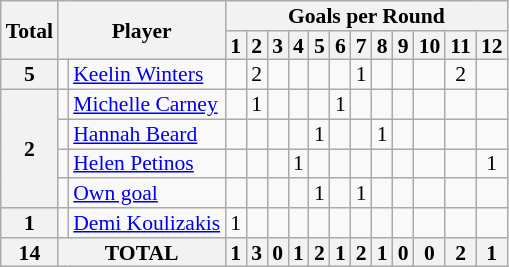<table class="wikitable" style="text-align:center; line-height: 90%; font-size:90%;">
<tr>
<th rowspan="2">Total</th>
<th rowspan="2" colspan="2">Player</th>
<th colspan="12">Goals per Round</th>
</tr>
<tr>
<th>1</th>
<th>2</th>
<th>3</th>
<th>4</th>
<th>5</th>
<th>6</th>
<th>7</th>
<th>8</th>
<th>9</th>
<th>10</th>
<th>11</th>
<th>12</th>
</tr>
<tr>
<th rowspan="1">5</th>
<td></td>
<td style="text-align:left;"><a href='#'>Keelin Winters</a></td>
<td></td>
<td>2</td>
<td></td>
<td></td>
<td></td>
<td></td>
<td>1</td>
<td></td>
<td></td>
<td></td>
<td>2</td>
<td></td>
</tr>
<tr>
<th rowspan="4">2</th>
<td></td>
<td style="text-align:left;"><a href='#'>Michelle Carney</a></td>
<td></td>
<td>1</td>
<td></td>
<td></td>
<td></td>
<td>1</td>
<td></td>
<td></td>
<td></td>
<td></td>
<td></td>
<td></td>
</tr>
<tr>
<td></td>
<td style="text-align:left;"><a href='#'>Hannah Beard</a></td>
<td></td>
<td></td>
<td></td>
<td></td>
<td>1</td>
<td></td>
<td></td>
<td>1</td>
<td></td>
<td></td>
<td></td>
<td></td>
</tr>
<tr>
<td></td>
<td style="text-align:left;"><a href='#'>Helen Petinos</a></td>
<td></td>
<td></td>
<td></td>
<td>1</td>
<td></td>
<td></td>
<td></td>
<td></td>
<td></td>
<td></td>
<td></td>
<td>1</td>
</tr>
<tr>
<td></td>
<td style="text-align:left;"><a href='#'>Own goal</a></td>
<td></td>
<td></td>
<td></td>
<td></td>
<td>1</td>
<td></td>
<td>1</td>
<td></td>
<td></td>
<td></td>
<td></td>
<td></td>
</tr>
<tr>
<th rowspan="1">1</th>
<td></td>
<td style="text-align:left;"><a href='#'>Demi Koulizakis</a></td>
<td>1</td>
<td></td>
<td></td>
<td></td>
<td></td>
<td></td>
<td></td>
<td></td>
<td></td>
<td></td>
<td></td>
<td></td>
</tr>
<tr>
<th rowspan="1">14</th>
<th colspan="2">TOTAL</th>
<th style="text-align:center;">1</th>
<th>3</th>
<th>0</th>
<th>1</th>
<th>2</th>
<th>1</th>
<th>2</th>
<th>1</th>
<th>0</th>
<th>0</th>
<th>2</th>
<th>1</th>
</tr>
</table>
